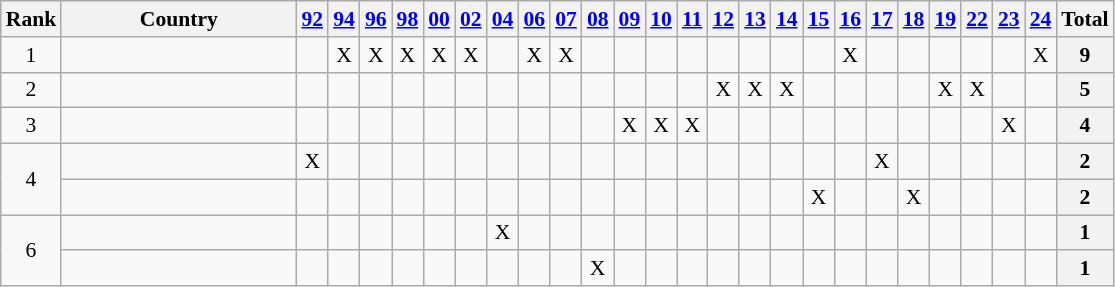<table class=wikitable style="font-size:90%; text-align:center">
<tr>
<th>Rank</th>
<th width=150>Country</th>
<th><a href='#'>92</a></th>
<th><a href='#'>94</a></th>
<th><a href='#'>96</a></th>
<th><a href='#'>98</a></th>
<th><a href='#'>00</a></th>
<th><a href='#'>02</a></th>
<th><a href='#'>04</a></th>
<th><a href='#'>06</a></th>
<th><a href='#'>07</a></th>
<th><a href='#'>08</a></th>
<th><a href='#'>09</a></th>
<th><a href='#'>10</a></th>
<th><a href='#'>11</a></th>
<th><a href='#'>12</a></th>
<th><a href='#'>13</a></th>
<th><a href='#'>14</a></th>
<th><a href='#'>15</a></th>
<th><a href='#'>16</a></th>
<th><a href='#'>17</a></th>
<th><a href='#'>18</a></th>
<th><a href='#'>19</a></th>
<th><a href='#'>22</a></th>
<th><a href='#'>23</a></th>
<th><a href='#'>24</a></th>
<th>Total</th>
</tr>
<tr>
<td>1</td>
<td align=left></td>
<td></td>
<td>X</td>
<td>X</td>
<td>X</td>
<td>X</td>
<td>X</td>
<td></td>
<td>X</td>
<td>X</td>
<td></td>
<td></td>
<td></td>
<td></td>
<td></td>
<td></td>
<td></td>
<td></td>
<td>X</td>
<td></td>
<td></td>
<td></td>
<td></td>
<td></td>
<td>X</td>
<th>9</th>
</tr>
<tr>
<td>2</td>
<td align=left></td>
<td></td>
<td></td>
<td></td>
<td></td>
<td></td>
<td></td>
<td></td>
<td></td>
<td></td>
<td></td>
<td></td>
<td></td>
<td></td>
<td>X</td>
<td>X</td>
<td>X</td>
<td></td>
<td></td>
<td></td>
<td></td>
<td>X</td>
<td>X</td>
<td></td>
<td></td>
<th>5</th>
</tr>
<tr>
<td>3</td>
<td align=left></td>
<td></td>
<td></td>
<td></td>
<td></td>
<td></td>
<td></td>
<td></td>
<td></td>
<td></td>
<td></td>
<td>X</td>
<td>X</td>
<td>X</td>
<td></td>
<td></td>
<td></td>
<td></td>
<td></td>
<td></td>
<td></td>
<td></td>
<td></td>
<td>X</td>
<td></td>
<th>4</th>
</tr>
<tr>
<td rowspan="2">4</td>
<td align=left></td>
<td>X</td>
<td></td>
<td></td>
<td></td>
<td></td>
<td></td>
<td></td>
<td></td>
<td></td>
<td></td>
<td></td>
<td></td>
<td></td>
<td></td>
<td></td>
<td></td>
<td></td>
<td></td>
<td>X</td>
<td></td>
<td></td>
<td></td>
<td></td>
<td></td>
<th>2</th>
</tr>
<tr>
<td align=left></td>
<td></td>
<td></td>
<td></td>
<td></td>
<td></td>
<td></td>
<td></td>
<td></td>
<td></td>
<td></td>
<td></td>
<td></td>
<td></td>
<td></td>
<td></td>
<td></td>
<td>X</td>
<td></td>
<td></td>
<td>X</td>
<td></td>
<td></td>
<td></td>
<td></td>
<th>2</th>
</tr>
<tr>
<td rowspan="2">6</td>
<td align=left></td>
<td></td>
<td></td>
<td></td>
<td></td>
<td></td>
<td></td>
<td>X</td>
<td></td>
<td></td>
<td></td>
<td></td>
<td></td>
<td></td>
<td></td>
<td></td>
<td></td>
<td></td>
<td></td>
<td></td>
<td></td>
<td></td>
<td></td>
<td></td>
<td></td>
<th>1</th>
</tr>
<tr>
<td align=left></td>
<td></td>
<td></td>
<td></td>
<td></td>
<td></td>
<td></td>
<td></td>
<td></td>
<td></td>
<td>X</td>
<td></td>
<td></td>
<td></td>
<td></td>
<td></td>
<td></td>
<td></td>
<td></td>
<td></td>
<td></td>
<td></td>
<td></td>
<td></td>
<td></td>
<th>1</th>
</tr>
</table>
